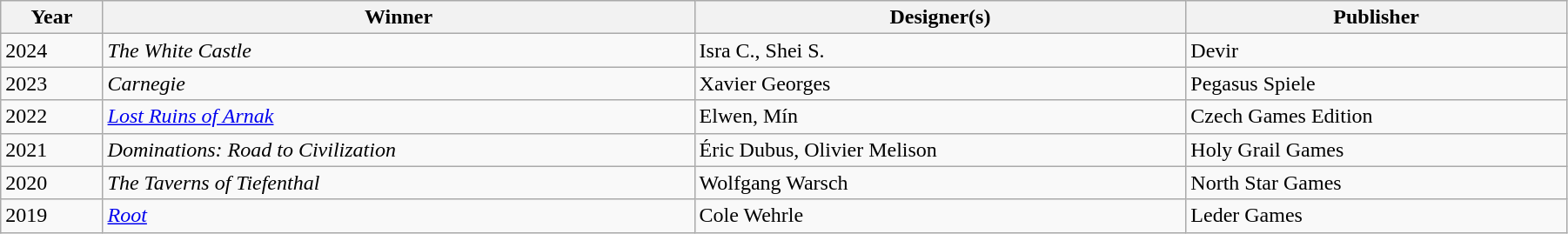<table class="wikitable" style="width:95%">
<tr>
<th>Year</th>
<th>Winner</th>
<th>Designer(s)</th>
<th>Publisher</th>
</tr>
<tr>
<td>2024</td>
<td><em>The White Castle</em></td>
<td>Isra C., Shei S.</td>
<td>Devir</td>
</tr>
<tr>
<td>2023</td>
<td><em>Carnegie</em></td>
<td>Xavier Georges</td>
<td>Pegasus Spiele</td>
</tr>
<tr>
<td>2022</td>
<td><em><a href='#'>Lost Ruins of Arnak</a></em></td>
<td>Elwen, Mín</td>
<td>Czech Games Edition</td>
</tr>
<tr>
<td>2021</td>
<td><em>Dominations: Road to Civilization</em></td>
<td>Éric Dubus, Olivier Melison</td>
<td>Holy Grail Games</td>
</tr>
<tr>
<td>2020</td>
<td><em>The Taverns of Tiefenthal</em></td>
<td>Wolfgang Warsch</td>
<td>North Star Games</td>
</tr>
<tr>
<td>2019</td>
<td><em><a href='#'>Root</a></em></td>
<td>Cole Wehrle</td>
<td>Leder Games</td>
</tr>
</table>
